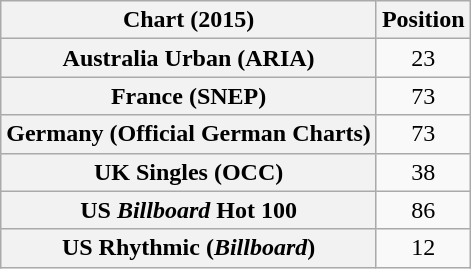<table class="wikitable sortable plainrowheaders" style="text-align:center">
<tr>
<th scope="col">Chart (2015)</th>
<th scope="col">Position</th>
</tr>
<tr>
<th scope="row">Australia Urban (ARIA)</th>
<td>23</td>
</tr>
<tr>
<th scope="row">France (SNEP)</th>
<td>73</td>
</tr>
<tr>
<th scope="row">Germany (Official German Charts)</th>
<td>73</td>
</tr>
<tr>
<th scope="row">UK Singles (OCC)</th>
<td>38</td>
</tr>
<tr>
<th scope="row">US <em>Billboard</em> Hot 100</th>
<td>86</td>
</tr>
<tr>
<th scope="row">US Rhythmic (<em>Billboard</em>)</th>
<td>12</td>
</tr>
</table>
